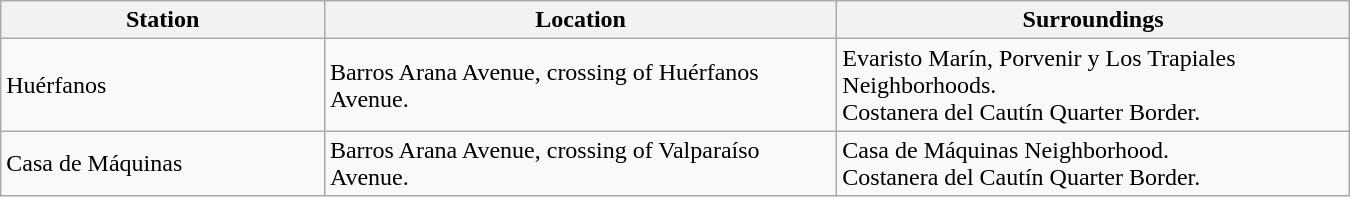<table class="wikitable" width="900px">
<tr>
<th>Station</th>
<th>Location</th>
<th>Surroundings</th>
</tr>
<tr>
<td width="24%">Huérfanos</td>
<td width="38%">Barros Arana Avenue, crossing of Huérfanos Avenue.</td>
<td width="38%">Evaristo Marín, Porvenir y Los Trapiales Neighborhoods.<br>Costanera del Cautín Quarter Border.</td>
</tr>
<tr>
<td width="24%">Casa de Máquinas</td>
<td width="38%">Barros Arana Avenue, crossing of Valparaíso Avenue.</td>
<td width="38%">Casa de Máquinas Neighborhood.<br>Costanera del Cautín Quarter Border.</td>
</tr>
</table>
